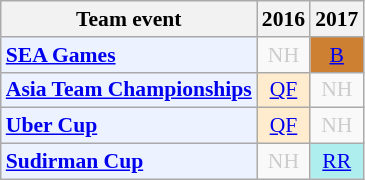<table class="wikitable" style="font-size: 90%; text-align:center">
<tr>
<th>Team event</th>
<th>2016</th>
<th>2017</th>
</tr>
<tr>
<td bgcolor="#ECF2FF"; align="left"><strong><a href='#'>SEA Games</a></strong></td>
<td style=color:#ccc>NH</td>
<td bgcolor=CD7F32><a href='#'>B</a></td>
</tr>
<tr>
<td bgcolor="#ECF2FF"; align="left"><strong><a href='#'>Asia Team Championships</a></strong></td>
<td bgcolor=FFEBCD><a href='#'>QF</a></td>
<td style=color:#ccc>NH</td>
</tr>
<tr>
<td bgcolor="#ECF2FF"; align="left"><strong><a href='#'>Uber Cup</a></strong></td>
<td bgcolor=FFEBCD><a href='#'>QF</a></td>
<td style=color:#ccc>NH</td>
</tr>
<tr>
<td bgcolor="#ECF2FF"; align="left"><strong><a href='#'>Sudirman Cup</a></strong></td>
<td style=color:#ccc>NH</td>
<td bgcolor=AFEEEE><a href='#'>RR</a></td>
</tr>
</table>
